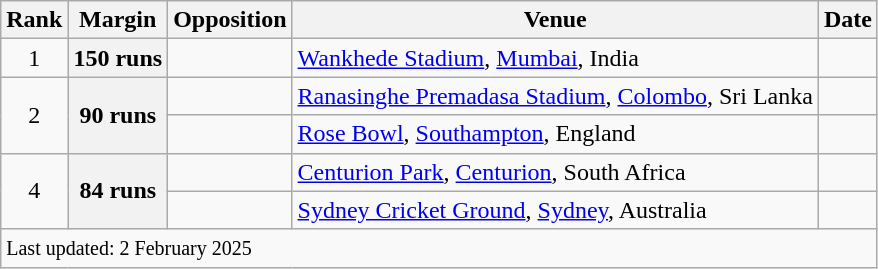<table class="wikitable plainrowheaders">
<tr>
<th scope=col>Rank</th>
<th scope=col>Margin</th>
<th scope=col>Opposition</th>
<th scope=col>Venue</th>
<th scope=col>Date</th>
</tr>
<tr>
<td align=center>1</td>
<th scope=row style=text-align:center;>150 runs</th>
<td></td>
<td><a href='#'>Wankhede Stadium</a>, <a href='#'>Mumbai</a>, India</td>
<td></td>
</tr>
<tr>
<td align=center rowspan=2>2</td>
<th scope=row style=text-align:center; rowspan=2>90 runs</th>
<td></td>
<td><a href='#'>Ranasinghe Premadasa Stadium</a>, <a href='#'>Colombo</a>, Sri Lanka</td>
<td> </td>
</tr>
<tr>
<td></td>
<td><a href='#'>Rose Bowl</a>, <a href='#'>Southampton</a>, England</td>
<td></td>
</tr>
<tr>
<td align=center rowspan=2>4</td>
<th scope=row style=text-align:center rowspan=2>84 runs</th>
<td></td>
<td><a href='#'>Centurion Park</a>, <a href='#'>Centurion</a>, South Africa</td>
<td></td>
</tr>
<tr>
<td></td>
<td><a href='#'>Sydney Cricket Ground</a>, <a href='#'>Sydney</a>, Australia</td>
<td></td>
</tr>
<tr>
<td colspan=5><small>Last updated: 2 February 2025</small></td>
</tr>
</table>
